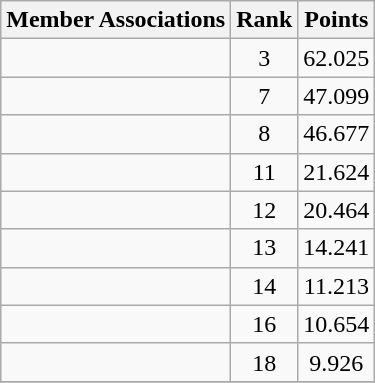<table class="wikitable" style="text-align:center;">
<tr>
<th min-width=265>Member Associations</th>
<th width=15>Rank</th>
<th width=15>Points</th>
</tr>
<tr>
<td style="text-align:left;"></td>
<td>3</td>
<td>62.025</td>
</tr>
<tr>
<td style="text-align:left;"></td>
<td>7</td>
<td>47.099</td>
</tr>
<tr>
<td style="text-align:left;"></td>
<td>8</td>
<td>46.677</td>
</tr>
<tr>
<td style="text-align:left;"></td>
<td>11</td>
<td>21.624</td>
</tr>
<tr>
<td style="text-align:left;"></td>
<td>12</td>
<td>20.464</td>
</tr>
<tr>
<td style="text-align:left;"></td>
<td>13</td>
<td>14.241</td>
</tr>
<tr>
<td style="text-align:left;"></td>
<td>14</td>
<td>11.213</td>
</tr>
<tr>
<td style="text-align:left;"></td>
<td>16</td>
<td>10.654</td>
</tr>
<tr>
<td style="text-align:left;"></td>
<td>18</td>
<td>9.926</td>
</tr>
<tr>
</tr>
</table>
